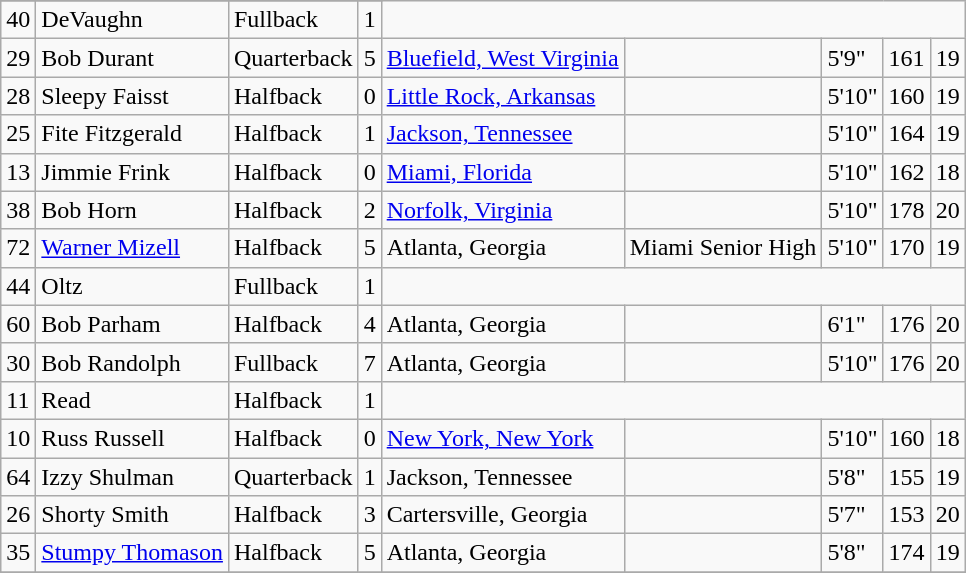<table class="wikitable">
<tr>
</tr>
<tr>
<td>40</td>
<td>DeVaughn</td>
<td>Fullback</td>
<td>1</td>
</tr>
<tr>
<td>29</td>
<td>Bob Durant</td>
<td>Quarterback</td>
<td>5</td>
<td><a href='#'>Bluefield, West Virginia</a></td>
<td></td>
<td>5'9"</td>
<td>161</td>
<td>19</td>
</tr>
<tr>
<td>28</td>
<td>Sleepy Faisst</td>
<td>Halfback</td>
<td>0</td>
<td><a href='#'>Little Rock, Arkansas</a></td>
<td></td>
<td>5'10"</td>
<td>160</td>
<td>19</td>
</tr>
<tr>
<td>25</td>
<td>Fite Fitzgerald</td>
<td>Halfback</td>
<td>1</td>
<td><a href='#'>Jackson, Tennessee</a></td>
<td></td>
<td>5'10"</td>
<td>164</td>
<td>19</td>
</tr>
<tr>
<td>13</td>
<td>Jimmie Frink</td>
<td>Halfback</td>
<td>0</td>
<td><a href='#'>Miami, Florida</a></td>
<td></td>
<td>5'10"</td>
<td>162</td>
<td>18</td>
</tr>
<tr>
<td>38</td>
<td>Bob Horn</td>
<td>Halfback</td>
<td>2</td>
<td><a href='#'>Norfolk, Virginia</a></td>
<td></td>
<td>5'10"</td>
<td>178</td>
<td>20</td>
</tr>
<tr>
<td>72</td>
<td><a href='#'>Warner Mizell</a></td>
<td>Halfback</td>
<td>5</td>
<td>Atlanta, Georgia</td>
<td>Miami Senior High</td>
<td>5'10"</td>
<td>170</td>
<td>19</td>
</tr>
<tr>
<td>44</td>
<td>Oltz</td>
<td>Fullback</td>
<td>1</td>
</tr>
<tr>
<td>60</td>
<td>Bob Parham</td>
<td>Halfback</td>
<td>4</td>
<td>Atlanta, Georgia</td>
<td></td>
<td>6'1"</td>
<td>176</td>
<td>20</td>
</tr>
<tr>
<td>30</td>
<td>Bob Randolph</td>
<td>Fullback</td>
<td>7</td>
<td>Atlanta, Georgia</td>
<td></td>
<td>5'10"</td>
<td>176</td>
<td>20</td>
</tr>
<tr>
<td>11</td>
<td>Read</td>
<td>Halfback</td>
<td>1</td>
</tr>
<tr>
<td>10</td>
<td>Russ Russell</td>
<td>Halfback</td>
<td>0</td>
<td><a href='#'>New York, New York</a></td>
<td></td>
<td>5'10"</td>
<td>160</td>
<td>18</td>
</tr>
<tr>
<td>64</td>
<td>Izzy Shulman</td>
<td>Quarterback</td>
<td>1</td>
<td>Jackson, Tennessee</td>
<td></td>
<td>5'8"</td>
<td>155</td>
<td>19</td>
</tr>
<tr>
<td>26</td>
<td>Shorty Smith</td>
<td>Halfback</td>
<td>3</td>
<td>Cartersville, Georgia</td>
<td></td>
<td>5'7"</td>
<td>153</td>
<td>20</td>
</tr>
<tr>
<td>35</td>
<td><a href='#'>Stumpy Thomason</a></td>
<td>Halfback</td>
<td>5</td>
<td>Atlanta, Georgia</td>
<td></td>
<td>5'8"</td>
<td>174</td>
<td>19</td>
</tr>
<tr>
</tr>
</table>
